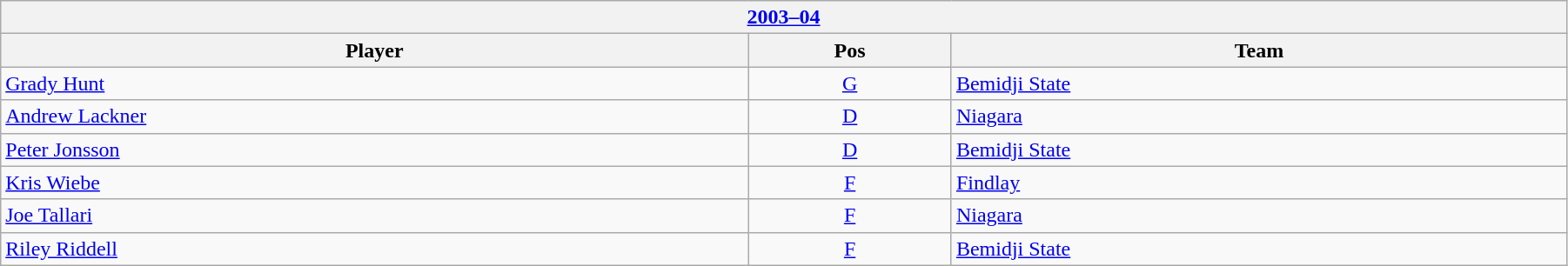<table class="wikitable" width=95%>
<tr>
<th colspan=3><a href='#'>2003–04</a></th>
</tr>
<tr>
<th>Player</th>
<th>Pos</th>
<th>Team</th>
</tr>
<tr>
<td><a href='#'>Grady Hunt</a></td>
<td style="text-align:center;"><a href='#'>G</a></td>
<td><a href='#'>Bemidji State</a></td>
</tr>
<tr>
<td><a href='#'>Andrew Lackner</a></td>
<td style="text-align:center;"><a href='#'>D</a></td>
<td><a href='#'>Niagara</a></td>
</tr>
<tr>
<td><a href='#'>Peter Jonsson</a></td>
<td style="text-align:center;"><a href='#'>D</a></td>
<td><a href='#'>Bemidji State</a></td>
</tr>
<tr>
<td><a href='#'>Kris Wiebe</a></td>
<td style="text-align:center;"><a href='#'>F</a></td>
<td><a href='#'>Findlay</a></td>
</tr>
<tr>
<td><a href='#'>Joe Tallari</a></td>
<td style="text-align:center;"><a href='#'>F</a></td>
<td><a href='#'>Niagara</a></td>
</tr>
<tr>
<td><a href='#'>Riley Riddell</a></td>
<td style="text-align:center;"><a href='#'>F</a></td>
<td><a href='#'>Bemidji State</a></td>
</tr>
</table>
